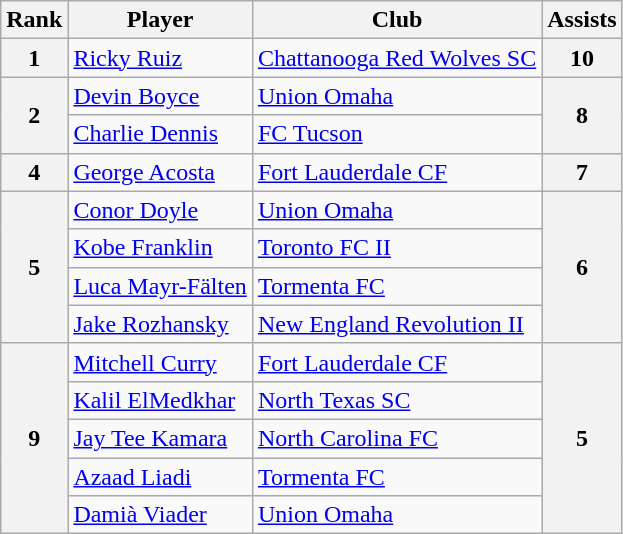<table class="wikitable">
<tr>
<th>Rank</th>
<th>Player</th>
<th>Club</th>
<th>Assists</th>
</tr>
<tr>
<th rowspan=1>1</th>
<td> <a href='#'>Ricky Ruiz</a></td>
<td><a href='#'>Chattanooga Red Wolves SC</a></td>
<th rowspan=1>10</th>
</tr>
<tr>
<th rowspan=2>2</th>
<td> <a href='#'>Devin Boyce</a></td>
<td><a href='#'>Union Omaha</a></td>
<th rowspan=2>8</th>
</tr>
<tr>
<td> <a href='#'>Charlie Dennis</a></td>
<td><a href='#'>FC Tucson</a></td>
</tr>
<tr>
<th rowspan=1>4</th>
<td> <a href='#'>George Acosta</a></td>
<td><a href='#'>Fort Lauderdale CF</a></td>
<th rowspan=1>7</th>
</tr>
<tr>
<th rowspan=4>5</th>
<td> <a href='#'>Conor Doyle</a></td>
<td><a href='#'>Union Omaha</a></td>
<th rowspan=4>6</th>
</tr>
<tr>
<td> <a href='#'>Kobe Franklin</a></td>
<td><a href='#'>Toronto FC II</a></td>
</tr>
<tr>
<td> <a href='#'>Luca Mayr-Fälten</a></td>
<td><a href='#'>Tormenta FC</a></td>
</tr>
<tr>
<td> <a href='#'>Jake Rozhansky</a></td>
<td><a href='#'>New England Revolution II</a></td>
</tr>
<tr>
<th rowspan=5>9</th>
<td> <a href='#'>Mitchell Curry</a></td>
<td><a href='#'>Fort Lauderdale CF</a></td>
<th rowspan=5>5</th>
</tr>
<tr>
<td> <a href='#'>Kalil ElMedkhar</a></td>
<td><a href='#'>North Texas SC</a></td>
</tr>
<tr>
<td> <a href='#'>Jay Tee Kamara</a></td>
<td><a href='#'>North Carolina FC</a></td>
</tr>
<tr>
<td> <a href='#'>Azaad Liadi</a></td>
<td><a href='#'>Tormenta FC</a></td>
</tr>
<tr>
<td> <a href='#'>Damià Viader</a></td>
<td><a href='#'>Union Omaha</a><br></td>
</tr>
</table>
